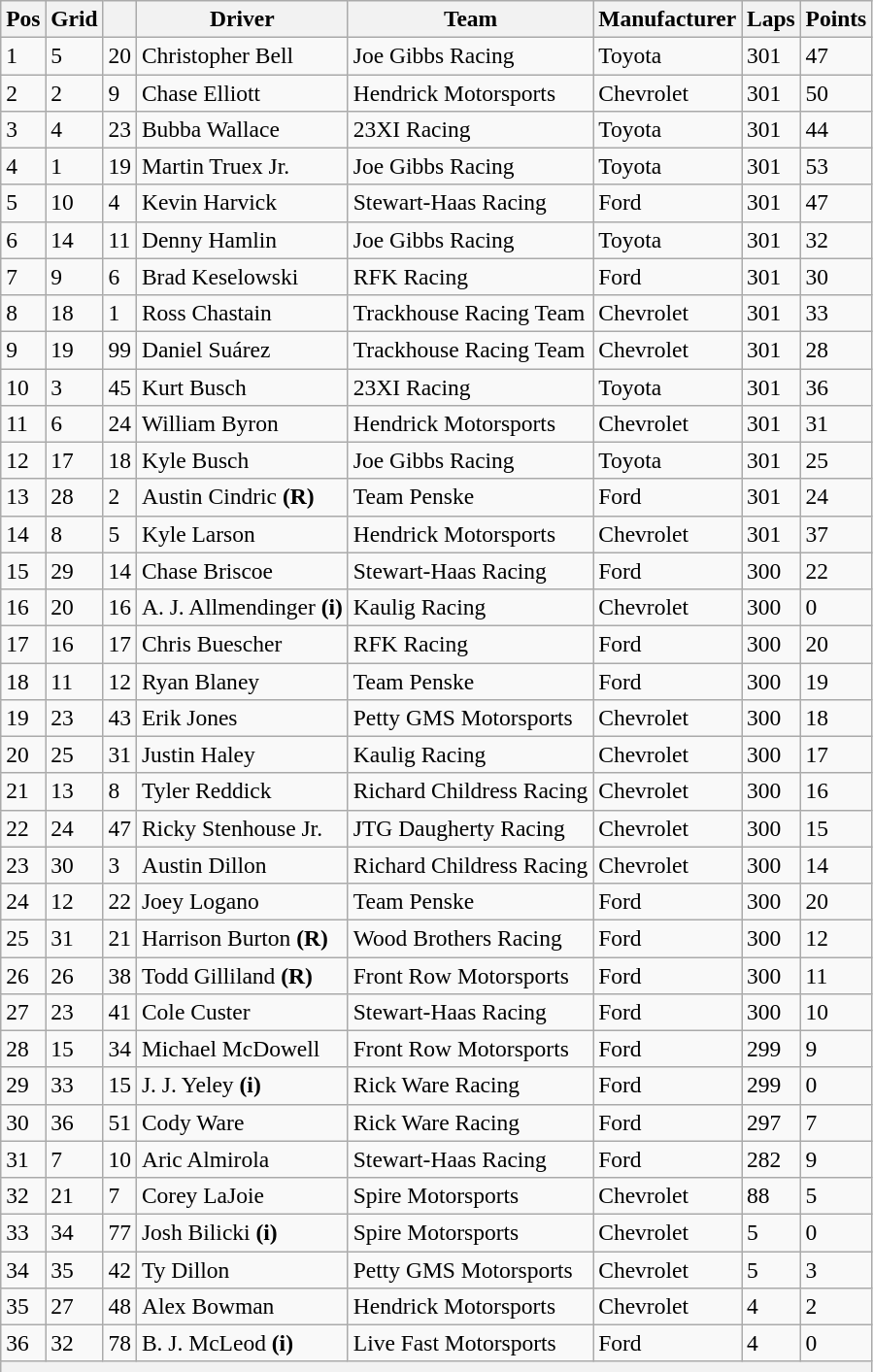<table class="wikitable" style="font-size:98%">
<tr>
<th>Pos</th>
<th>Grid</th>
<th></th>
<th>Driver</th>
<th>Team</th>
<th>Manufacturer</th>
<th>Laps</th>
<th>Points</th>
</tr>
<tr>
<td>1</td>
<td>5</td>
<td>20</td>
<td>Christopher Bell</td>
<td>Joe Gibbs Racing</td>
<td>Toyota</td>
<td>301</td>
<td>47</td>
</tr>
<tr>
<td>2</td>
<td>2</td>
<td>9</td>
<td>Chase Elliott</td>
<td>Hendrick Motorsports</td>
<td>Chevrolet</td>
<td>301</td>
<td>50</td>
</tr>
<tr>
<td>3</td>
<td>4</td>
<td>23</td>
<td>Bubba Wallace</td>
<td>23XI Racing</td>
<td>Toyota</td>
<td>301</td>
<td>44</td>
</tr>
<tr>
<td>4</td>
<td>1</td>
<td>19</td>
<td>Martin Truex Jr.</td>
<td>Joe Gibbs Racing</td>
<td>Toyota</td>
<td>301</td>
<td>53</td>
</tr>
<tr>
<td>5</td>
<td>10</td>
<td>4</td>
<td>Kevin Harvick</td>
<td>Stewart-Haas Racing</td>
<td>Ford</td>
<td>301</td>
<td>47</td>
</tr>
<tr>
<td>6</td>
<td>14</td>
<td>11</td>
<td>Denny Hamlin</td>
<td>Joe Gibbs Racing</td>
<td>Toyota</td>
<td>301</td>
<td>32</td>
</tr>
<tr>
<td>7</td>
<td>9</td>
<td>6</td>
<td>Brad Keselowski</td>
<td>RFK Racing</td>
<td>Ford</td>
<td>301</td>
<td>30</td>
</tr>
<tr>
<td>8</td>
<td>18</td>
<td>1</td>
<td>Ross Chastain</td>
<td>Trackhouse Racing Team</td>
<td>Chevrolet</td>
<td>301</td>
<td>33</td>
</tr>
<tr>
<td>9</td>
<td>19</td>
<td>99</td>
<td>Daniel Suárez</td>
<td>Trackhouse Racing Team</td>
<td>Chevrolet</td>
<td>301</td>
<td>28</td>
</tr>
<tr>
<td>10</td>
<td>3</td>
<td>45</td>
<td>Kurt Busch</td>
<td>23XI Racing</td>
<td>Toyota</td>
<td>301</td>
<td>36</td>
</tr>
<tr>
<td>11</td>
<td>6</td>
<td>24</td>
<td>William Byron</td>
<td>Hendrick Motorsports</td>
<td>Chevrolet</td>
<td>301</td>
<td>31</td>
</tr>
<tr>
<td>12</td>
<td>17</td>
<td>18</td>
<td>Kyle Busch</td>
<td>Joe Gibbs Racing</td>
<td>Toyota</td>
<td>301</td>
<td>25</td>
</tr>
<tr>
<td>13</td>
<td>28</td>
<td>2</td>
<td>Austin Cindric <strong>(R)</strong></td>
<td>Team Penske</td>
<td>Ford</td>
<td>301</td>
<td>24</td>
</tr>
<tr>
<td>14</td>
<td>8</td>
<td>5</td>
<td>Kyle Larson</td>
<td>Hendrick Motorsports</td>
<td>Chevrolet</td>
<td>301</td>
<td>37</td>
</tr>
<tr>
<td>15</td>
<td>29</td>
<td>14</td>
<td>Chase Briscoe</td>
<td>Stewart-Haas Racing</td>
<td>Ford</td>
<td>300</td>
<td>22</td>
</tr>
<tr>
<td>16</td>
<td>20</td>
<td>16</td>
<td>A. J. Allmendinger <strong>(i)</strong></td>
<td>Kaulig Racing</td>
<td>Chevrolet</td>
<td>300</td>
<td>0</td>
</tr>
<tr>
<td>17</td>
<td>16</td>
<td>17</td>
<td>Chris Buescher</td>
<td>RFK Racing</td>
<td>Ford</td>
<td>300</td>
<td>20</td>
</tr>
<tr>
<td>18</td>
<td>11</td>
<td>12</td>
<td>Ryan Blaney</td>
<td>Team Penske</td>
<td>Ford</td>
<td>300</td>
<td>19</td>
</tr>
<tr>
<td>19</td>
<td>23</td>
<td>43</td>
<td>Erik Jones</td>
<td>Petty GMS Motorsports</td>
<td>Chevrolet</td>
<td>300</td>
<td>18</td>
</tr>
<tr>
<td>20</td>
<td>25</td>
<td>31</td>
<td>Justin Haley</td>
<td>Kaulig Racing</td>
<td>Chevrolet</td>
<td>300</td>
<td>17</td>
</tr>
<tr>
<td>21</td>
<td>13</td>
<td>8</td>
<td>Tyler Reddick</td>
<td>Richard Childress Racing</td>
<td>Chevrolet</td>
<td>300</td>
<td>16</td>
</tr>
<tr>
<td>22</td>
<td>24</td>
<td>47</td>
<td>Ricky Stenhouse Jr.</td>
<td>JTG Daugherty Racing</td>
<td>Chevrolet</td>
<td>300</td>
<td>15</td>
</tr>
<tr>
<td>23</td>
<td>30</td>
<td>3</td>
<td>Austin Dillon</td>
<td>Richard Childress Racing</td>
<td>Chevrolet</td>
<td>300</td>
<td>14</td>
</tr>
<tr>
<td>24</td>
<td>12</td>
<td>22</td>
<td>Joey Logano</td>
<td>Team Penske</td>
<td>Ford</td>
<td>300</td>
<td>20</td>
</tr>
<tr>
<td>25</td>
<td>31</td>
<td>21</td>
<td>Harrison Burton <strong>(R)</strong></td>
<td>Wood Brothers Racing</td>
<td>Ford</td>
<td>300</td>
<td>12</td>
</tr>
<tr>
<td>26</td>
<td>26</td>
<td>38</td>
<td>Todd Gilliland <strong>(R)</strong></td>
<td>Front Row Motorsports</td>
<td>Ford</td>
<td>300</td>
<td>11</td>
</tr>
<tr>
<td>27</td>
<td>23</td>
<td>41</td>
<td>Cole Custer</td>
<td>Stewart-Haas Racing</td>
<td>Ford</td>
<td>300</td>
<td>10</td>
</tr>
<tr>
<td>28</td>
<td>15</td>
<td>34</td>
<td>Michael McDowell</td>
<td>Front Row Motorsports</td>
<td>Ford</td>
<td>299</td>
<td>9</td>
</tr>
<tr>
<td>29</td>
<td>33</td>
<td>15</td>
<td>J. J. Yeley <strong>(i)</strong></td>
<td>Rick Ware Racing</td>
<td>Ford</td>
<td>299</td>
<td>0</td>
</tr>
<tr>
<td>30</td>
<td>36</td>
<td>51</td>
<td>Cody Ware</td>
<td>Rick Ware Racing</td>
<td>Ford</td>
<td>297</td>
<td>7</td>
</tr>
<tr>
<td>31</td>
<td>7</td>
<td>10</td>
<td>Aric Almirola</td>
<td>Stewart-Haas Racing</td>
<td>Ford</td>
<td>282</td>
<td>9</td>
</tr>
<tr>
<td>32</td>
<td>21</td>
<td>7</td>
<td>Corey LaJoie</td>
<td>Spire Motorsports</td>
<td>Chevrolet</td>
<td>88</td>
<td>5</td>
</tr>
<tr>
<td>33</td>
<td>34</td>
<td>77</td>
<td>Josh Bilicki <strong>(i)</strong></td>
<td>Spire Motorsports</td>
<td>Chevrolet</td>
<td>5</td>
<td>0</td>
</tr>
<tr>
<td>34</td>
<td>35</td>
<td>42</td>
<td>Ty Dillon</td>
<td>Petty GMS Motorsports</td>
<td>Chevrolet</td>
<td>5</td>
<td>3</td>
</tr>
<tr>
<td>35</td>
<td>27</td>
<td>48</td>
<td>Alex Bowman</td>
<td>Hendrick Motorsports</td>
<td>Chevrolet</td>
<td>4</td>
<td>2</td>
</tr>
<tr>
<td>36</td>
<td>32</td>
<td>78</td>
<td>B. J. McLeod <strong>(i)</strong></td>
<td>Live Fast Motorsports</td>
<td>Ford</td>
<td>4</td>
<td>0</td>
</tr>
<tr>
<th colspan="8"></th>
</tr>
</table>
